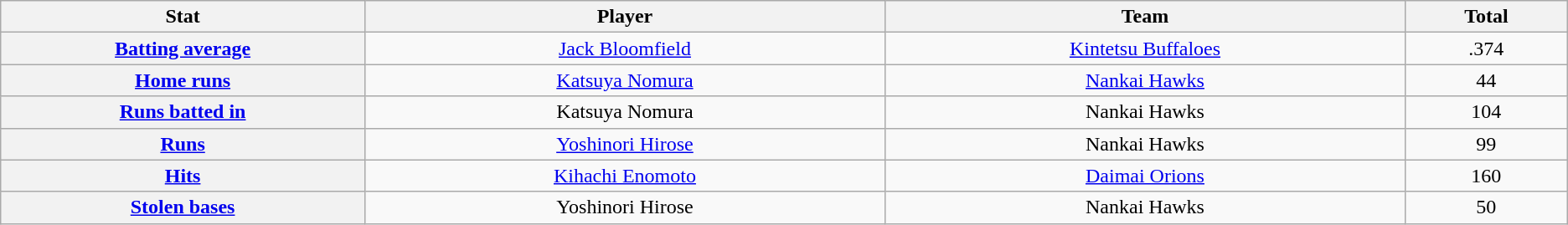<table class="wikitable" style="text-align:center;">
<tr>
<th scope="col" width="7%">Stat</th>
<th scope="col" width="10%">Player</th>
<th scope="col" width="10%">Team</th>
<th scope="col" width="3%">Total</th>
</tr>
<tr>
<th scope="row" style="text-align:center;"><a href='#'>Batting average</a></th>
<td><a href='#'>Jack Bloomfield</a></td>
<td><a href='#'>Kintetsu Buffaloes</a></td>
<td>.374</td>
</tr>
<tr>
<th scope="row" style="text-align:center;"><a href='#'>Home runs</a></th>
<td><a href='#'>Katsuya Nomura</a></td>
<td><a href='#'>Nankai Hawks</a></td>
<td>44</td>
</tr>
<tr>
<th scope="row" style="text-align:center;"><a href='#'>Runs batted in</a></th>
<td>Katsuya Nomura</td>
<td>Nankai Hawks</td>
<td>104</td>
</tr>
<tr>
<th scope="row" style="text-align:center;"><a href='#'>Runs</a></th>
<td><a href='#'>Yoshinori Hirose</a></td>
<td>Nankai Hawks</td>
<td>99</td>
</tr>
<tr>
<th scope="row" style="text-align:center;"><a href='#'>Hits</a></th>
<td><a href='#'>Kihachi Enomoto</a></td>
<td><a href='#'>Daimai Orions</a></td>
<td>160</td>
</tr>
<tr>
<th scope="row" style="text-align:center;"><a href='#'>Stolen bases</a></th>
<td>Yoshinori Hirose</td>
<td>Nankai Hawks</td>
<td>50</td>
</tr>
</table>
